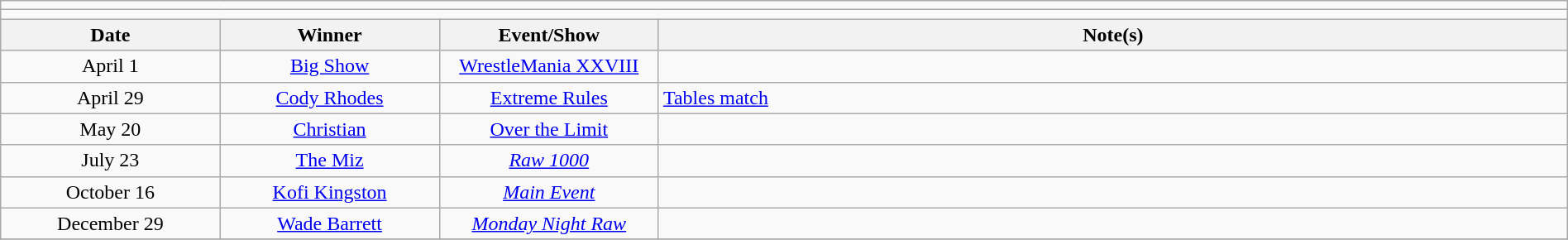<table class="wikitable" style="text-align:center; width:100%;">
<tr>
<td colspan="5"></td>
</tr>
<tr>
<td colspan="5"><strong></strong></td>
</tr>
<tr>
<th width=14%>Date</th>
<th width=14%>Winner</th>
<th width=14%>Event/Show</th>
<th width=58%>Note(s)</th>
</tr>
<tr>
<td>April 1</td>
<td><a href='#'>Big Show</a></td>
<td><a href='#'>WrestleMania XXVIII</a></td>
<td></td>
</tr>
<tr>
<td>April 29</td>
<td><a href='#'>Cody Rhodes</a></td>
<td><a href='#'>Extreme Rules</a></td>
<td align=left><a href='#'>Tables match</a></td>
</tr>
<tr>
<td>May 20</td>
<td><a href='#'>Christian</a></td>
<td><a href='#'>Over the Limit</a></td>
<td></td>
</tr>
<tr>
<td>July 23</td>
<td><a href='#'>The Miz</a></td>
<td><em><a href='#'>Raw 1000</a></em></td>
<td></td>
</tr>
<tr>
<td>October 16<br></td>
<td><a href='#'>Kofi Kingston</a></td>
<td><em><a href='#'>Main Event</a></em></td>
<td></td>
</tr>
<tr>
<td>December 29<br></td>
<td><a href='#'>Wade Barrett</a></td>
<td><em><a href='#'>Monday Night Raw</a></em></td>
<td></td>
</tr>
<tr>
</tr>
</table>
